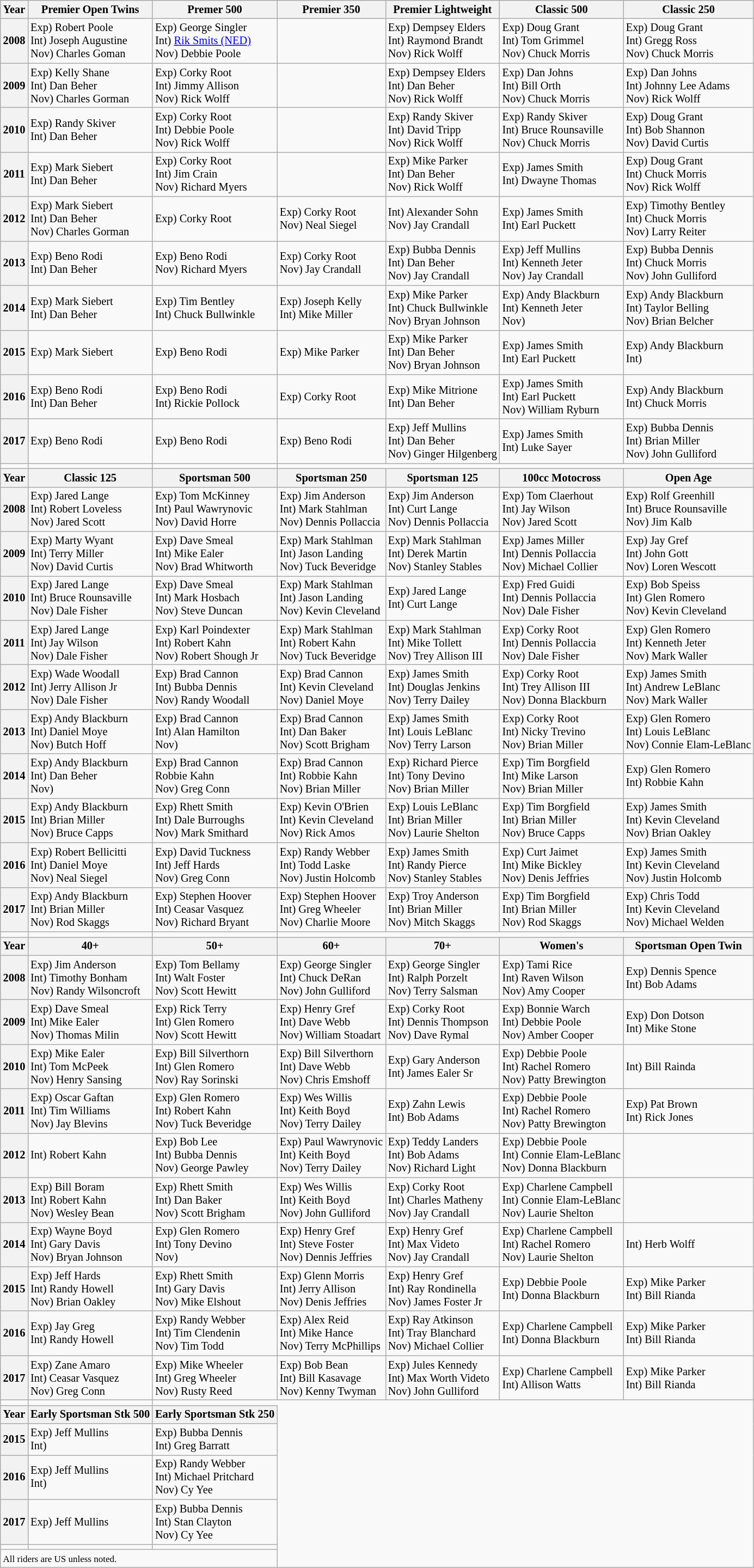<table class="wikitable" style="font-size:85%;">
<tr>
<th>Year</th>
<th>Premier Open Twins</th>
<th>Premer 500</th>
<th>Premier 350</th>
<th>Premier Lightweight</th>
<th>Classic 500</th>
<th>Classic 250</th>
</tr>
<tr>
<th>2008</th>
<td>Exp) Robert Poole <br>Int) Joseph Augustine <br>Nov) Charles Goman</td>
<td>Exp) George Singler <br>Int) <a href='#'>Rik Smits (NED)</a> <br>Nov) Debbie Poole</td>
<td></td>
<td>Exp) Dempsey Elders <br>Int) Raymond Brandt <br>Nov) Rick Wolff</td>
<td>Exp) Doug Grant <br>Int) Tom Grimmel <br>Nov) Chuck Morris</td>
<td>Exp) Doug Grant <br>Int) Gregg Ross <br>Nov) Chuck Morris</td>
</tr>
<tr>
<th>2009</th>
<td>Exp) Kelly Shane <br>Int) Dan Beher <br>Nov) Charles Gorman</td>
<td>Exp) Corky Root <br>Int) Jimmy Allison <br>Nov) Rick Wolff</td>
<td></td>
<td>Exp) Dempsey Elders <br>Int) Dan Beher <br>Nov) Rick Wolff</td>
<td>Exp) Dan Johns <br>Int) Bill Orth <br>Nov) Chuck Morris</td>
<td>Exp) Dan Johns <br>Int) Johnny Lee Adams <br>Nov) Rick Wolff</td>
</tr>
<tr>
<th>2010</th>
<td>Exp) Randy Skiver <br>Int) Dan Beher</td>
<td>Exp) Corky Root <br>Int) Debbie Poole <br>Nov) Rick Wolff</td>
<td></td>
<td>Exp) Randy Skiver <br>Int) David Tripp <br>Nov) Rick Wolff</td>
<td>Exp) Randy Skiver <br>Int) Bruce Rounsaville <br>Nov) Chuck Morris</td>
<td>Exp) Doug Grant <br>Int) Bob Shannon <br>Nov) David Curtis</td>
</tr>
<tr>
<th>2011</th>
<td>Exp) Mark Siebert <br>Int) Dan Beher</td>
<td>Exp) Corky Root <br>Int) Jim Crain <br>Nov) Richard Myers</td>
<td></td>
<td>Exp) Mike Parker <br>Int) Dan Beher <br>Nov) Rick Wolff</td>
<td>Exp) James Smith <br>Int) Dwayne Thomas</td>
<td>Exp) Doug Grant <br>Int) Chuck Morris <br>Nov) Rick Wolff</td>
</tr>
<tr>
<th>2012</th>
<td>Exp) Mark Siebert <br>Int) Dan Beher <br>Nov) Charles Gorman</td>
<td>Exp) Corky Root</td>
<td>Exp) Corky Root <br>Nov) Neal Siegel</td>
<td>Int) Alexander Sohn <br>Nov) Jay Crandall</td>
<td>Exp) James Smith <br>Int) Earl Puckett</td>
<td>Exp) Timothy Bentley <br>Int) Chuck Morris <br>Nov) Larry Reiter</td>
</tr>
<tr>
<th>2013</th>
<td>Exp) Beno Rodi <br>Int) Dan Beher</td>
<td>Exp) Beno Rodi <br>Nov) Richard Myers</td>
<td>Exp) Corky Root <br>Nov) Jay Crandall</td>
<td>Exp) Bubba Dennis <br>Int) Dan Beher <br>Nov) Jay Crandall</td>
<td>Exp) Jeff Mullins <br>Int) Kenneth Jeter <br>Nov) Jay Crandall</td>
<td>Exp) Bubba Dennis <br>Int) Chuck Morris <br>Nov) John Gulliford</td>
</tr>
<tr>
<th>2014</th>
<td>Exp) Mark Siebert <br>Int) Dan Beher</td>
<td>Exp) Tim Bentley <br>Int) Chuck Bullwinkle</td>
<td>Exp) Joseph Kelly <br>Int) Mike Miller</td>
<td>Exp) Mike Parker <br>Int) Chuck Bullwinkle <br>Nov) Bryan Johnson</td>
<td>Exp) Andy Blackburn <br>Int) Kenneth Jeter <br>Nov) </td>
<td>Exp) Andy Blackburn <br>Int) Taylor Belling <br>Nov) Brian Belcher</td>
</tr>
<tr>
<th>2015</th>
<td>Exp) Mark Siebert</td>
<td>Exp) Beno Rodi</td>
<td>Exp) Mike Parker</td>
<td>Exp) Mike Parker <br>Int) Dan Beher <br>Nov) Bryan Johnson</td>
<td>Exp) James Smith <br>Int) Earl Puckett</td>
<td>Exp) Andy Blackburn <br>Int) </td>
</tr>
<tr>
<th>2016</th>
<td>Exp) Beno Rodi <br>Int) Dan Beher</td>
<td>Exp) Beno Rodi <br>Int) Rickie Pollock</td>
<td>Exp) Corky Root</td>
<td>Exp) Mike Mitrione <br>Int) Dan Beher</td>
<td>Exp) James Smith <br>Int) Earl Puckett <br>Nov) William Ryburn</td>
<td>Exp) Andy Blackburn <br>Int) Chuck Morris</td>
</tr>
<tr>
<th>2017</th>
<td>Exp) Beno Rodi</td>
<td>Exp) Beno Rodi</td>
<td>Exp) Beno Rodi</td>
<td>Exp) Jeff Mullins <br>Int) Dan Beher <br>Nov) Ginger Hilgenberg</td>
<td>Exp) James Smith <br>Int) Luke Sayer</td>
<td>Exp) Bubba Dennis <br>Int) Brian Miller <br>Nov) John Gulliford</td>
</tr>
<tr>
<td></td>
<td></td>
<td></td>
</tr>
<tr>
<th>Year</th>
<th>Classic 125</th>
<th>Sportsman 500</th>
<th>Sportsman 250</th>
<th>Sportsman 125</th>
<th>100cc Motocross</th>
<th>Open Age</th>
</tr>
<tr>
<th>2008</th>
<td>Exp) Jared Lange <br>Int) Robert Loveless <br>Nov) Jared Scott</td>
<td>Exp) Tom McKinney <br>Int) Paul Wawrynovic <br>Nov) David Horre</td>
<td>Exp) Jim Anderson <br>Int) Mark Stahlman <br>Nov) Dennis Pollaccia</td>
<td>Exp) Jim Anderson <br>Int) Curt Lange <br>Nov) Dennis Pollaccia</td>
<td>Exp) Tom Claerhout <br>Int) Jay Wilson <br>Nov) Jared Scott</td>
<td>Exp) Rolf Greenhill <br>Int) Bruce Rounsaville <br>Nov) Jim Kalb</td>
</tr>
<tr>
<th>2009</th>
<td>Exp) Marty Wyant <br>Int) Terry Miller <br>Nov) David Curtis</td>
<td>Exp) Dave Smeal <br>Int) Mike Ealer <br>Nov) Brad Whitworth</td>
<td>Exp) Mark Stahlman <br>Int) Jason Landing <br>Nov) Tuck Beveridge</td>
<td>Exp) Mark Stahlman <br>Int) Derek Martin <br>Nov) Stanley Stables</td>
<td>Exp) James Miller <br>Int) Dennis Pollaccia <br>Nov) Michael Collier</td>
<td>Exp) Jay Gref <br>Int) John Gott <br>Nov) Loren Wescott</td>
</tr>
<tr>
<th>2010</th>
<td>Exp) Jared Lange <br>Int) Bruce Rounsaville <br>Nov) Dale Fisher</td>
<td>Exp) Dave Smeal <br>Int) Mark Hosbach <br>Nov) Steve Duncan</td>
<td>Exp) Mark Stahlman <br>Int) Jason Landing <br>Nov) Kevin Cleveland</td>
<td>Exp) Jared Lange <br>Int) Curt Lange</td>
<td>Exp) Fred Guidi <br>Int) Dennis Pollaccia <br>Nov) Dale Fisher</td>
<td>Exp) Bob Speiss <br>Int) Glen Romero <br>Nov) Kevin Cleveland</td>
</tr>
<tr>
<th>2011</th>
<td>Exp) Jared Lange <br>Int) Jay Wilson <br>Nov) Dale Fisher</td>
<td>Exp) Karl Poindexter <br>Int) Robert Kahn <br>Nov) Robert Shough Jr</td>
<td>Exp) Mark Stahlman <br>Int) Robert Kahn <br>Nov) Tuck Beveridge</td>
<td>Exp) Mark Stahlman <br>Int) Mike Tollett <br>Nov) Trey Allison III</td>
<td>Exp) Corky Root <br>Int) Dennis Pollaccia <br>Nov) Dale Fisher</td>
<td>Exp) Glen Romero <br>Int) Kenneth Jeter <br>Nov) Mark Waller</td>
</tr>
<tr>
<th>2012</th>
<td>Exp) Wade Woodall <br>Int) Jerry Allison Jr <br>Nov) Dale Fisher</td>
<td>Exp) Brad Cannon <br>Int) Bubba Dennis <br>Nov) Randy Woodall</td>
<td>Exp) Brad Cannon <br>Int) Kevin Cleveland <br>Nov) Daniel Moye</td>
<td>Exp) James Smith <br>Int) Douglas Jenkins <br>Nov) Terry Dailey</td>
<td>Exp) Corky Root <br>Int) Trey Allison III <br>Nov) Donna Blackburn</td>
<td>Exp) James Smith <br>Int) Andrew LeBlanc <br>Nov) Mark Waller</td>
</tr>
<tr>
<th>2013</th>
<td>Exp) Andy Blackburn <br>Int) Daniel Moye <br>Nov) Butch Hoff</td>
<td>Exp) Brad Cannon <br>Int) Alan Hamilton <br>Nov) </td>
<td>Exp) Brad Cannon <br>Int) Dan Baker <br>Nov) Scott Brigham</td>
<td>Exp) James Smith <br>Int) Louis LeBlanc <br>Nov) Terry Larson</td>
<td>Exp) Corky Root <br>Int) Nicky Trevino <br>Nov) Brian Miller</td>
<td>Exp) Glen Romero <br>Int) Louis LeBlanc <br>Nov) Connie Elam-LeBlanc</td>
</tr>
<tr>
<th>2014</th>
<td>Exp) Andy Blackburn <br>Int) Dan Beher <br>Nov) </td>
<td>Exp) Brad Cannon <br>Robbie Kahn <br>Nov) Greg Conn</td>
<td>Exp) Brad Cannon <br>Int) Robbie Kahn <br>Nov) Brian Miller</td>
<td>Exp) Richard Pierce <br>Int) Tony Devino <br>Nov) Brian Miller</td>
<td>Exp) Tim Borgfield <br>Int) Mike Larson <br>Nov) Brian Miller</td>
<td>Exp) Glen Romero <br>Int) Robbie Kahn</td>
</tr>
<tr>
<th>2015</th>
<td>Exp) Andy Blackburn <br>Int) Brian Miller <br>Nov) Bruce Capps</td>
<td>Exp) Rhett Smith <br>Int) Dale Burroughs <br>Nov) Mark Smithard</td>
<td>Exp) Kevin O'Brien <br>Int) Kevin Cleveland <br>Nov) Rick Amos</td>
<td>Exp) Louis LeBlanc <br>Int) Brian Miller <br>Nov) Laurie Shelton</td>
<td>Exp) Tim Borgfield <br>Int) Brian Miller <br>Nov) Bruce Capps</td>
<td>Exp) James Smith <br>Int) Kevin Cleveland <br>Nov) Brian Oakley</td>
</tr>
<tr>
<th>2016</th>
<td>Exp) Robert Bellicitti <br>Int) Daniel Moye <br>Nov) Neal Siegel</td>
<td>Exp) David Tuckness <br>Int) Jeff Hards <br>Nov) Greg Conn</td>
<td>Exp) Randy Webber <br>Int) Todd Laske <br>Nov) Justin Holcomb</td>
<td>Exp) James Smith <br>Int) Randy Pierce <br>Nov) Stanley Stables</td>
<td>Exp) Curt Jaimet <br>Int) Mike Bickley <br>Nov) Denis Jeffries</td>
<td>Exp) James Smith <br>Int) Kevin Cleveland <br>Nov) Justin Holcomb</td>
</tr>
<tr>
<th>2017</th>
<td>Exp) Andy Blackburn <br>Int) Brian Miller <br>Nov) Rod Skaggs</td>
<td>Exp) Stephen Hoover <br>Int) Ceasar Vasquez <br>Nov) Richard Bryant</td>
<td>Exp) Stephen Hoover <br>Int) Greg Wheeler <br>Nov) Charlie Moore</td>
<td>Exp) Troy Anderson <br>Int) Brian Miller <br>Nov) Mitch Skaggs</td>
<td>Exp) Tim Borgfield <br>Int) Brian Miller <br>Nov) Rod Skaggs</td>
<td>Exp) Chris Todd <br>Int) Kevin Cleveland <br>Nov) Michael Welden</td>
</tr>
<tr>
<td></td>
<td></td>
<td></td>
</tr>
<tr>
<th>Year</th>
<th>40+</th>
<th>50+</th>
<th>60+</th>
<th>70+</th>
<th>Women's</th>
<th>Sportsman Open Twin</th>
</tr>
<tr>
<th>2008</th>
<td>Exp) Jim Anderson <br>Int) Timothy Bonham <br>Nov) Randy Wilsoncroft</td>
<td>Exp) Tom Bellamy <br>Int) Walt Foster <br>Nov) Scott Hewitt</td>
<td>Exp) George Singler <br>Int) Chuck DeRan <br>Nov) John Gulliford</td>
<td>Exp) George Singler <br>Int) Ralph Porzelt <br>Nov) Terry Salsman</td>
<td>Exp) Tami Rice <br>Int) Raven Wilson <br>Nov) Amy Cooper</td>
<td>Exp) Dennis Spence <br>Int) Bob Adams</td>
</tr>
<tr>
<th>2009</th>
<td>Exp) Dave Smeal <br>Int) Mike Ealer <br>Nov) Thomas Milin</td>
<td>Exp) Rick Terry <br>Int) Glen Romero <br>Nov) Scott Hewitt</td>
<td>Exp) Henry Gref <br>Int) Dave Webb <br>Nov) William Stoadart</td>
<td>Exp) Corky Root <br>Int) Dennis Thompson <br>Nov) Dave Rymal</td>
<td>Exp) Bonnie Warch <br>Int) Debbie Poole <br>Nov) Amber Cooper</td>
<td>Exp) Don Dotson <br>Int) Mike Stone</td>
</tr>
<tr>
<th>2010</th>
<td>Exp) Mike Ealer <br>Int) Tom McPeek <br>Nov) Henry Sansing</td>
<td>Exp) Bill Silverthorn <br>Int) Glen Romero <br>Nov) Ray Sorinski</td>
<td>Exp) Bill Silverthorn <br>Int) Dave Webb <br>Nov) Chris Emshoff</td>
<td>Exp) Gary Anderson <br>Int) James Ealer Sr</td>
<td>Exp) Debbie Poole <br>Int) Rachel Romero <br>Nov) Patty Brewington</td>
<td>Int) Bill Rainda</td>
</tr>
<tr>
<th>2011</th>
<td>Exp) Oscar Gaftan <br>Int) Tim Williams <br>Nov) Jay Blevins</td>
<td>Exp) Glen Romero <br>Int) Robert Kahn <br>Nov) Tuck Beveridge</td>
<td>Exp) Wes Willis <br>Int) Keith Boyd <br>Nov) Terry Dailey</td>
<td>Exp) Zahn Lewis <br>Int) Bob Adams</td>
<td>Exp) Debbie Poole <br>Int) Rachel Romero <br>Nov) Patty Brewington</td>
<td>Exp) Pat Brown <br>Int) Rick Jones</td>
</tr>
<tr>
<th>2012</th>
<td>Int) Robert Kahn</td>
<td>Exp) Bob Lee <br>Int) Bubba Dennis <br>Nov) George Pawley</td>
<td>Exp) Paul Wawrynovic <br>Int) Keith Boyd <br>Nov) Terry Dailey</td>
<td>Exp) Teddy Landers <br>Int) Bob Adams <br>Nov) Richard Light</td>
<td>Exp) Debbie Poole <br>Int) Connie Elam-LeBlanc <br>Nov) Donna Blackburn</td>
<td></td>
</tr>
<tr>
<th>2013</th>
<td>Exp) Bill Boram <br>Int) Robert Kahn <br>Nov) Wesley Bean</td>
<td>Exp) Rhett Smith <br>Int) Dan Baker <br>Nov) Scott Brigham</td>
<td>Exp) Wes Willis <br>Int) Keith Boyd <br>Nov) John Gulliford</td>
<td>Exp) Corky Root <br>Int) Charles Matheny <br>Nov) Jay Crandall</td>
<td>Exp) Charlene Campbell <br>Int) Connie Elam-LeBlanc <br>Nov) Laurie Shelton</td>
<td></td>
</tr>
<tr>
<th>2014</th>
<td>Exp) Wayne Boyd <br>Int) Gary Davis <br>Nov) Bryan Johnson</td>
<td>Exp) Glen Romero <br>Int) Tony Devino <br>Nov) </td>
<td>Exp) Henry Gref <br>Int) Steve Foster <br>Nov) Dennis Jeffries</td>
<td>Exp) Henry Gref <br>Int) Max Videto <br>Nov) Jay Crandall</td>
<td>Exp) Charlene Campbell <br>Int) Rachel Romero <br>Nov) Laurie Shelton</td>
<td>Int) Herb Wolff</td>
</tr>
<tr>
<th>2015</th>
<td>Exp) Jeff Hards <br>Int) Randy Howell <br>Nov) Brian Oakley</td>
<td>Exp) Rhett Smith <br>Int) Gary Davis <br>Nov) Mike Elshout</td>
<td>Exp) Glenn Morris <br>Int) Jerry Allison <br>Nov) Denis Jeffries</td>
<td>Exp) Henry Gref <br>Int) Ray Rondinella <br>Nov) James Foster Jr</td>
<td>Exp) Debbie Poole <br>Int) Donna Blackburn</td>
<td>Exp) Mike Parker <br>Int) Bill Rianda</td>
</tr>
<tr>
<th>2016</th>
<td>Exp) Jay Greg <br>Int) Randy Howell</td>
<td>Exp) Randy Webber <br>Int) Tim Clendenin <br>Nov) Tim Todd</td>
<td>Exp) Alex Reid <br>Int) Mike Hance <br>Nov) Terry McPhillips</td>
<td>Exp) Ray Atkinson <br>Int) Tray Blanchard <br>Nov) Michael Collier</td>
<td>Exp) Charlene Campbell <br>Int) Donna Blackburn</td>
<td>Exp) Mike Parker <br>Int) Bill Rianda</td>
</tr>
<tr>
<th>2017</th>
<td>Exp) Zane Amaro <br>Int) Ceasar Vasquez <br>Nov) Greg Conn</td>
<td>Exp) Mike Wheeler <br>Int) Greg Wheeler <br>Nov) Rusty Reed</td>
<td>Exp) Bob Bean <br>Int) Bill Kasavage <br>Nov) Kenny Twyman</td>
<td>Exp) Jules Kennedy <br>Int) Max Worth Videto <br>Nov) John Gulliford</td>
<td>Exp) Charlene Campbell <br>Int) Allison Watts</td>
<td>Exp) Mike Parker <br>Int) Bill Rianda</td>
</tr>
<tr>
<td></td>
<td></td>
</tr>
<tr>
<th>Year</th>
<th>Early Sportsman Stk 500</th>
<th>Early Sportsman Stk 250</th>
</tr>
<tr>
<th>2015</th>
<td>Exp) Jeff Mullins <br>Int) </td>
<td>Exp) Bubba Dennis <br>Int) Greg Barratt</td>
</tr>
<tr>
<th>2016</th>
<td>Exp) Jeff Mullins <br>Int) </td>
<td>Exp) Randy Webber <br>Int) Michael Pritchard <br>Nov) Cy Yee</td>
</tr>
<tr>
<th>2017</th>
<td>Exp) Jeff Mullins</td>
<td>Exp) Bubba Dennis <br>Int) Stan Clayton <br>Nov) Cy Yee</td>
</tr>
<tr>
<td></td>
<td></td>
<td></td>
</tr>
<tr>
<td colspan="3"><small>All riders are US unless noted.</small></td>
</tr>
</table>
